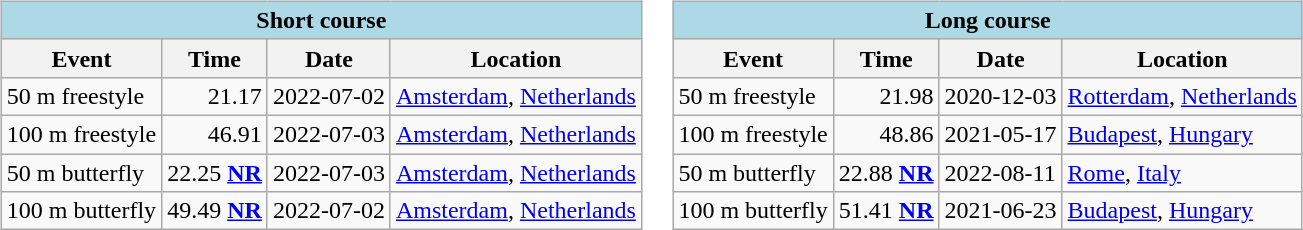<table>
<tr>
<td style="vertical-align:top; text-align:left;"><br><table class="wikitable" |>
<tr>
<th colspan="4" style="background: #add8e6;">Short course</th>
</tr>
<tr>
<th>Event</th>
<th>Time</th>
<th>Date</th>
<th>Location</th>
</tr>
<tr>
<td>50 m freestyle</td>
<td style="text-align:right;">21.17</td>
<td>2022-07-02</td>
<td><a href='#'>Amsterdam</a>, <a href='#'>Netherlands</a></td>
</tr>
<tr>
<td>100 m freestyle</td>
<td style="text-align:right;">46.91</td>
<td>2022-07-03</td>
<td><a href='#'>Amsterdam</a>, <a href='#'>Netherlands</a></td>
</tr>
<tr>
<td>50 m butterfly</td>
<td style="text-align:right;">22.25<strong> <a href='#'>NR</a></strong></td>
<td>2022-07-03</td>
<td><a href='#'>Amsterdam</a>, <a href='#'>Netherlands</a></td>
</tr>
<tr>
<td>100 m butterfly</td>
<td style="text-align:right;">49.49<strong> <a href='#'>NR</a></strong></td>
<td>2022-07-02</td>
<td><a href='#'>Amsterdam</a>, <a href='#'>Netherlands</a></td>
</tr>
</table>
</td>
<td valign=top align=left><br><table class="wikitable" |>
<tr>
<th colspan="4" style="background: #add8e6;">Long course</th>
</tr>
<tr>
<th>Event</th>
<th>Time</th>
<th>Date</th>
<th>Location</th>
</tr>
<tr>
<td>50 m freestyle</td>
<td style="text-align:right;">21.98</td>
<td>2020-12-03</td>
<td><a href='#'>Rotterdam</a>, <a href='#'>Netherlands</a></td>
</tr>
<tr>
<td>100 m freestyle</td>
<td style="text-align:right;">48.86</td>
<td>2021-05-17</td>
<td><a href='#'>Budapest</a>, <a href='#'>Hungary</a></td>
</tr>
<tr>
<td>50 m butterfly</td>
<td style="text-align:right;">22.88 <strong><a href='#'>NR</a></strong></td>
<td>2022-08-11</td>
<td><a href='#'>Rome</a>, <a href='#'>Italy</a></td>
</tr>
<tr>
<td>100 m butterfly</td>
<td style="text-align:right;">51.41 <strong><a href='#'>NR</a></strong></td>
<td>2021-06-23</td>
<td><a href='#'>Budapest</a>, <a href='#'>Hungary</a></td>
</tr>
</table>
</td>
</tr>
</table>
